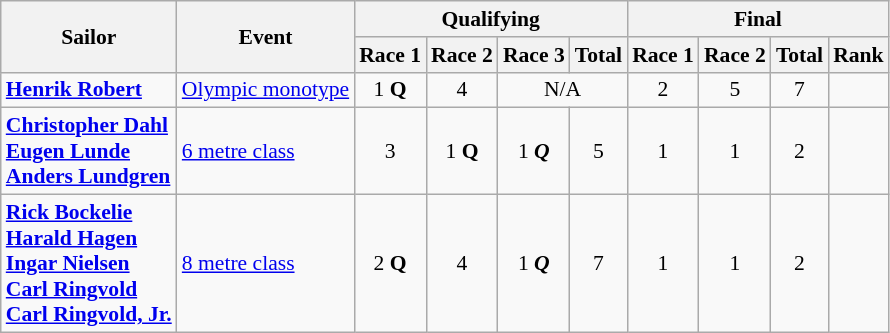<table class=wikitable style="font-size:90%">
<tr>
<th rowspan=2>Sailor</th>
<th rowspan=2>Event</th>
<th colspan=4>Qualifying</th>
<th colspan=4>Final</th>
</tr>
<tr>
<th>Race 1</th>
<th>Race 2</th>
<th>Race 3</th>
<th>Total</th>
<th>Race 1</th>
<th>Race 2</th>
<th>Total</th>
<th>Rank</th>
</tr>
<tr>
<td><strong><a href='#'>Henrik Robert</a></strong></td>
<td><a href='#'>Olympic monotype</a></td>
<td align=center>1 <strong>Q</strong></td>
<td align=center>4</td>
<td align=center colspan=2>N/A</td>
<td align=center>2</td>
<td align=center>5</td>
<td align=center>7</td>
<td align=center></td>
</tr>
<tr>
<td><strong><a href='#'>Christopher Dahl</a> <br> <a href='#'>Eugen Lunde</a> <br> <a href='#'>Anders Lundgren</a></strong></td>
<td><a href='#'>6 metre class</a></td>
<td align=center>3</td>
<td align=center>1 <strong>Q</strong></td>
<td align=center>1 <strong><em>Q</em></strong></td>
<td align=center>5</td>
<td align=center>1</td>
<td align=center>1</td>
<td align=center>2</td>
<td align=center></td>
</tr>
<tr>
<td><strong><a href='#'>Rick Bockelie</a> <br> <a href='#'>Harald Hagen</a> <br> <a href='#'>Ingar Nielsen</a> <br> <a href='#'>Carl Ringvold</a> <br> <a href='#'>Carl Ringvold, Jr.</a></strong></td>
<td><a href='#'>8 metre class</a></td>
<td align=center>2 <strong>Q</strong></td>
<td align=center>4</td>
<td align=center>1 <strong><em>Q</em></strong></td>
<td align=center>7</td>
<td align=center>1</td>
<td align=center>1</td>
<td align=center>2</td>
<td align=center></td>
</tr>
</table>
